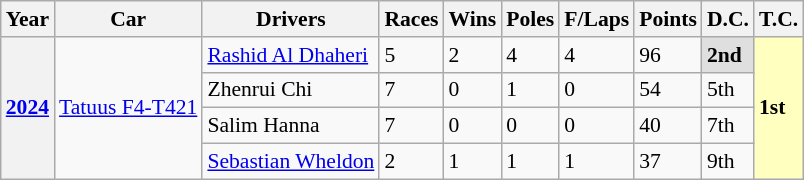<table class="wikitable" style="font-size:90%">
<tr>
<th>Year</th>
<th>Car</th>
<th>Drivers</th>
<th>Races</th>
<th>Wins</th>
<th>Poles</th>
<th>F/Laps</th>
<th>Points</th>
<th>D.C.</th>
<th>T.C.</th>
</tr>
<tr>
<th rowspan="4"><a href='#'>2024</a></th>
<td rowspan="4"><a href='#'>Tatuus F4-T421</a></td>
<td> <a href='#'>Rashid Al Dhaheri</a></td>
<td>5</td>
<td>2</td>
<td>4</td>
<td>4</td>
<td>96</td>
<td style="background:#DFDFDF;"><strong>2nd</strong></td>
<td rowspan="4" style="background:#FFFFBF;"><strong>1st</strong></td>
</tr>
<tr>
<td> Zhenrui Chi</td>
<td>7</td>
<td>0</td>
<td>1</td>
<td>0</td>
<td>54</td>
<td>5th</td>
</tr>
<tr>
<td> Salim Hanna</td>
<td>7</td>
<td>0</td>
<td>0</td>
<td>0</td>
<td>40</td>
<td>7th</td>
</tr>
<tr>
<td> <a href='#'>Sebastian Wheldon</a></td>
<td>2</td>
<td>1</td>
<td>1</td>
<td>1</td>
<td>37</td>
<td>9th</td>
</tr>
</table>
